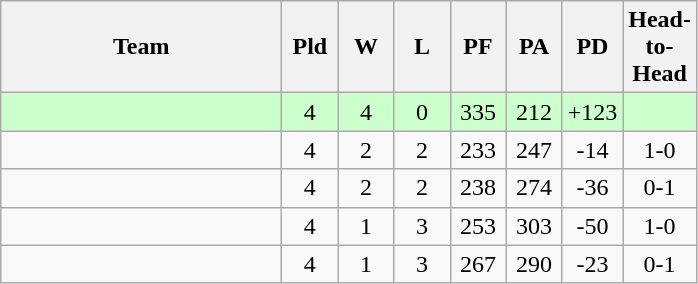<table class="wikitable" style="text-align:center;">
<tr>
<th width=180>Team</th>
<th width=30>Pld</th>
<th width=30>W</th>
<th width=30>L</th>
<th width=30>PF</th>
<th width=30>PA</th>
<th width=30>PD</th>
<th width=30>Head-to-Head</th>
</tr>
<tr bgcolor="#ccffcc">
<td align=left></td>
<td>4</td>
<td>4</td>
<td>0</td>
<td>335</td>
<td>212</td>
<td>+123</td>
<td></td>
</tr>
<tr>
<td align=left></td>
<td>4</td>
<td>2</td>
<td>2</td>
<td>233</td>
<td>247</td>
<td>-14</td>
<td>1-0</td>
</tr>
<tr>
<td align=left></td>
<td>4</td>
<td>2</td>
<td>2</td>
<td>238</td>
<td>274</td>
<td>-36</td>
<td>0-1</td>
</tr>
<tr>
<td align=left></td>
<td>4</td>
<td>1</td>
<td>3</td>
<td>253</td>
<td>303</td>
<td>-50</td>
<td>1-0</td>
</tr>
<tr>
<td align=left></td>
<td>4</td>
<td>1</td>
<td>3</td>
<td>267</td>
<td>290</td>
<td>-23</td>
<td>0-1</td>
</tr>
</table>
